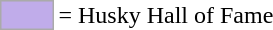<table>
<tr>
<td style="background-color:#C0ACEA; border:1px solid #aaaaaa; width:2em;"></td>
<td>= Husky Hall of Fame</td>
</tr>
</table>
